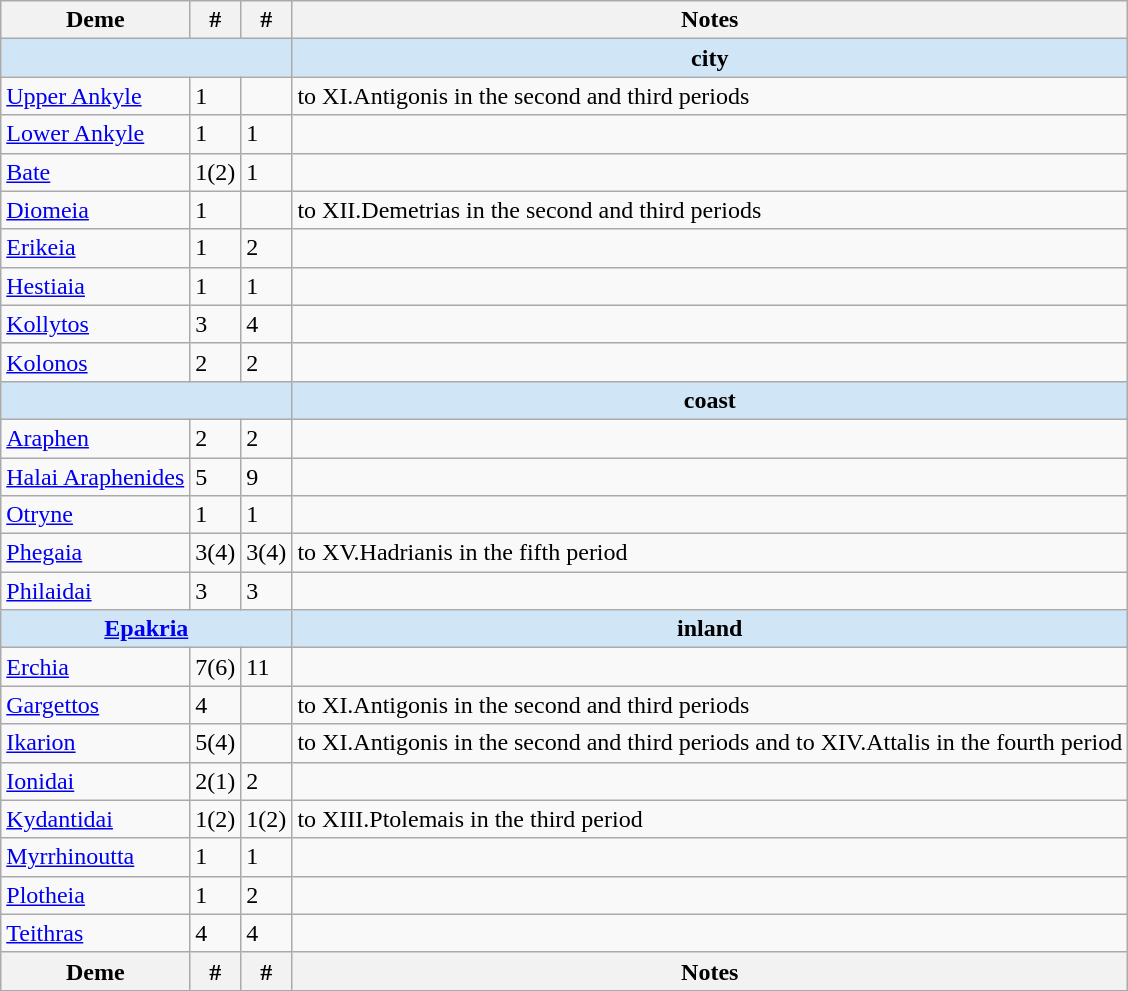<table class="wikitable">
<tr ---->
<th>Deme</th>
<th>#</th>
<th>#</th>
<th>Notes</th>
</tr>
<tr ---->
<th colspan="3" style="background: #d0e5f5"></th>
<th style="background: #d0e5f5">city</th>
</tr>
<tr ----style="background: #f1f5fc">
<td><a href='#'>Upper Ankyle</a></td>
<td>1</td>
<td></td>
<td>to  XI.Antigonis in the second and third periods</td>
</tr>
<tr ----style="background: #f1f5fc">
<td><a href='#'>Lower Ankyle</a></td>
<td>1</td>
<td>1</td>
<td></td>
</tr>
<tr ----style="background: #f1f5fc">
<td><a href='#'>Bate</a></td>
<td>1(2)</td>
<td>1</td>
<td></td>
</tr>
<tr ----style="background: #f1f5fc">
<td><a href='#'>Diomeia</a></td>
<td>1</td>
<td></td>
<td>to  XII.Demetrias in the second and third periods</td>
</tr>
<tr ----style="background: #f1f5fc">
<td><a href='#'>Erikeia</a></td>
<td>1</td>
<td>2</td>
<td></td>
</tr>
<tr ----style="background: #f1f5fc">
<td><a href='#'>Hestiaia</a></td>
<td>1</td>
<td>1</td>
<td></td>
</tr>
<tr ----style="background: #f1f5fc">
<td><a href='#'>Kollytos</a></td>
<td>3</td>
<td>4</td>
<td></td>
</tr>
<tr ----style="background: #f1f5fc">
<td><a href='#'>Kolonos</a></td>
<td>2</td>
<td>2</td>
<td></td>
</tr>
<tr ---->
<th colspan="3" style="background: #d0e5f5"></th>
<th style="background: #d0e5f5">coast</th>
</tr>
<tr ----style="background: #f1f5fc">
<td><a href='#'>Araphen</a></td>
<td>2</td>
<td>2</td>
<td></td>
</tr>
<tr ----style="background: #f1f5fc">
<td><a href='#'>Halai Araphenides</a></td>
<td>5</td>
<td>9</td>
<td></td>
</tr>
<tr ----style="background: #f1f5fc">
<td><a href='#'>Otryne</a></td>
<td>1</td>
<td>1</td>
<td></td>
</tr>
<tr ----style="background: #f1f5fc">
<td><a href='#'>Phegaia</a></td>
<td>3(4)</td>
<td>3(4)</td>
<td>to XV.Hadrianis in the fifth period</td>
</tr>
<tr ----style="background: #f1f5fc">
<td><a href='#'>Philaidai</a></td>
<td>3</td>
<td>3</td>
<td></td>
</tr>
<tr ---->
<th colspan="3" style="background: #d0e5f5"><a href='#'>Epakria</a></th>
<th style="background: #d0e5f5">inland</th>
</tr>
<tr ----style="background: #f1f5fc">
<td><a href='#'>Erchia</a></td>
<td>7(6)</td>
<td>11</td>
<td></td>
</tr>
<tr ----style="background: #f1f5fc">
<td><a href='#'>Gargettos</a></td>
<td>4</td>
<td></td>
<td>to  XI.Antigonis in the second and third periods</td>
</tr>
<tr ----style="background: #f1f5fc">
<td><a href='#'>Ikarion</a></td>
<td>5(4)</td>
<td></td>
<td>to  XI.Antigonis in the second and third periods  and to XIV.Attalis in the fourth period</td>
</tr>
<tr ----style="background: #f1f5fc">
<td><a href='#'>Ionidai</a></td>
<td>2(1)</td>
<td>2</td>
<td></td>
</tr>
<tr ----style="background: #f1f5fc">
<td><a href='#'>Kydantidai</a></td>
<td>1(2)</td>
<td>1(2)</td>
<td>to  XIII.Ptolemais in the third period</td>
</tr>
<tr ----style="background: #f1f5fc">
<td><a href='#'>Myrrhinoutta</a></td>
<td>1</td>
<td>1</td>
<td></td>
</tr>
<tr ----style="background: #f1f5fc">
<td><a href='#'>Plotheia</a></td>
<td>1</td>
<td>2</td>
<td></td>
</tr>
<tr ----style="background: #f1f5fc">
<td><a href='#'>Teithras</a></td>
<td>4</td>
<td>4</td>
<td></td>
</tr>
<tr ---->
<th>Deme</th>
<th>#</th>
<th>#</th>
<th>Notes</th>
</tr>
</table>
